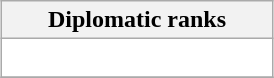<table class="wikitable" border="1" style="margin:1em auto;">
<tr>
<th width="70%">Diplomatic ranks</th>
</tr>
<tr style="background-color:#FFFFFF;">
<td align="horizontal"><br>



</td>
</tr>
<tr>
</tr>
</table>
